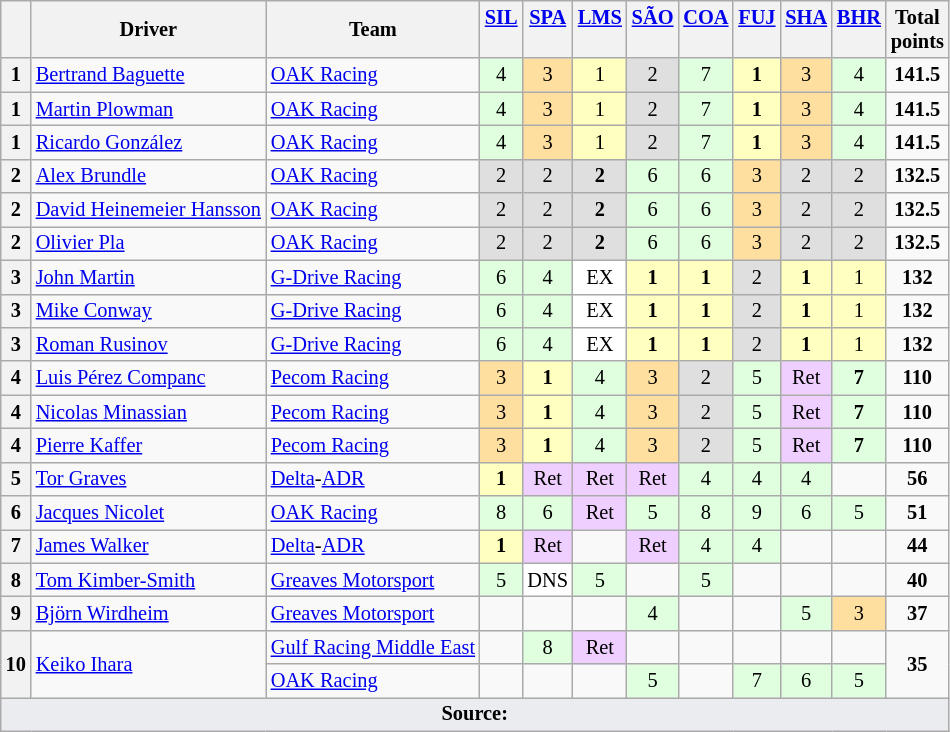<table class="wikitable" style="font-size: 85%; text-align:center;">
<tr valign="top">
<th valign=middle></th>
<th valign=middle>Driver</th>
<th valign=middle>Team</th>
<th><a href='#'>SIL</a><br></th>
<th><a href='#'>SPA</a><br></th>
<th><a href='#'>LMS</a><br></th>
<th><a href='#'>SÃO</a><br></th>
<th><a href='#'>COA</a><br></th>
<th><a href='#'>FUJ</a><br></th>
<th><a href='#'>SHA</a><br></th>
<th><a href='#'>BHR</a><br></th>
<th valign=middle>Total<br>points</th>
</tr>
<tr>
<th>1</th>
<td align=left> <a href='#'>Bertrand Baguette</a></td>
<td align=left> <a href='#'>OAK Racing</a></td>
<td style="background:#DFFFDF;">4</td>
<td style="background:#FFDF9F;">3</td>
<td style="background:#FFFFBF;">1</td>
<td style="background:#DFDFDF;">2</td>
<td style="background:#DFFFDF;">7</td>
<td style="background:#FFFFBF;"><strong>1</strong></td>
<td style="background:#FFDF9F;">3</td>
<td style="background:#DFFFDF;">4</td>
<td><strong>141.5</strong></td>
</tr>
<tr>
<th>1</th>
<td align=left> <a href='#'>Martin Plowman</a></td>
<td align=left> <a href='#'>OAK Racing</a></td>
<td style="background:#DFFFDF;">4</td>
<td style="background:#FFDF9F;">3</td>
<td style="background:#FFFFBF;">1</td>
<td style="background:#DFDFDF;">2</td>
<td style="background:#DFFFDF;">7</td>
<td style="background:#FFFFBF;"><strong>1</strong></td>
<td style="background:#FFDF9F;">3</td>
<td style="background:#DFFFDF;">4</td>
<td><strong>141.5</strong></td>
</tr>
<tr>
<th>1</th>
<td align=left> <a href='#'>Ricardo González</a></td>
<td align=left> <a href='#'>OAK Racing</a></td>
<td style="background:#DFFFDF;">4</td>
<td style="background:#FFDF9F;">3</td>
<td style="background:#FFFFBF;">1</td>
<td style="background:#DFDFDF;">2</td>
<td style="background:#DFFFDF;">7</td>
<td style="background:#FFFFBF;"><strong>1</strong></td>
<td style="background:#FFDF9F;">3</td>
<td style="background:#DFFFDF;">4</td>
<td><strong>141.5</strong></td>
</tr>
<tr>
<th>2</th>
<td align=left> <a href='#'>Alex Brundle</a></td>
<td align=left> <a href='#'>OAK Racing</a></td>
<td style="background:#DFDFDF;">2</td>
<td style="background:#DFDFDF;">2</td>
<td style="background:#DFDFDF;"><strong>2</strong></td>
<td style="background:#DFFFDF;">6</td>
<td style="background:#DFFFDF;">6</td>
<td style="background:#FFDF9F;">3</td>
<td style="background:#DFDFDF;">2</td>
<td style="background:#DFDFDF;">2</td>
<td><strong>132.5</strong></td>
</tr>
<tr>
<th>2</th>
<td align=left> <a href='#'>David Heinemeier Hansson</a></td>
<td align=left> <a href='#'>OAK Racing</a></td>
<td style="background:#DFDFDF;">2</td>
<td style="background:#DFDFDF;">2</td>
<td style="background:#DFDFDF;"><strong>2</strong></td>
<td style="background:#DFFFDF;">6</td>
<td style="background:#DFFFDF;">6</td>
<td style="background:#FFDF9F;">3</td>
<td style="background:#DFDFDF;">2</td>
<td style="background:#DFDFDF;">2</td>
<td><strong>132.5</strong></td>
</tr>
<tr>
<th>2</th>
<td align=left> <a href='#'>Olivier Pla</a></td>
<td align=left> <a href='#'>OAK Racing</a></td>
<td style="background:#DFDFDF;">2</td>
<td style="background:#DFDFDF;">2</td>
<td style="background:#DFDFDF;"><strong>2</strong></td>
<td style="background:#DFFFDF;">6</td>
<td style="background:#DFFFDF;">6</td>
<td style="background:#FFDF9F;">3</td>
<td style="background:#DFDFDF;">2</td>
<td style="background:#DFDFDF;">2</td>
<td><strong>132.5</strong></td>
</tr>
<tr>
<th>3</th>
<td align=left> <a href='#'>John Martin</a></td>
<td align=left> <a href='#'>G-Drive Racing</a></td>
<td style="background:#DFFFDF;">6</td>
<td style="background:#DFFFDF;">4</td>
<td style="background:#FFFFFF;">EX</td>
<td style="background:#FFFFBF;"><strong>1</strong></td>
<td style="background:#FFFFBF;"><strong>1</strong></td>
<td style="background:#DFDFDF;">2</td>
<td style="background:#FFFFBF;"><strong>1</strong></td>
<td style="background:#FFFFBF;">1</td>
<td><strong>132</strong></td>
</tr>
<tr>
<th>3</th>
<td align=left> <a href='#'>Mike Conway</a></td>
<td align=left> <a href='#'>G-Drive Racing</a></td>
<td style="background:#DFFFDF;">6</td>
<td style="background:#DFFFDF;">4</td>
<td style="background:#FFFFFF;">EX</td>
<td style="background:#FFFFBF;"><strong>1</strong></td>
<td style="background:#FFFFBF;"><strong>1</strong></td>
<td style="background:#DFDFDF;">2</td>
<td style="background:#FFFFBF;"><strong>1</strong></td>
<td style="background:#FFFFBF;">1</td>
<td><strong>132</strong></td>
</tr>
<tr>
<th>3</th>
<td align=left> <a href='#'>Roman Rusinov</a></td>
<td align=left> <a href='#'>G-Drive Racing</a></td>
<td style="background:#DFFFDF;">6</td>
<td style="background:#DFFFDF;">4</td>
<td style="background:#FFFFFF;">EX</td>
<td style="background:#FFFFBF;"><strong>1</strong></td>
<td style="background:#FFFFBF;"><strong>1</strong></td>
<td style="background:#DFDFDF;">2</td>
<td style="background:#FFFFBF;"><strong>1</strong></td>
<td style="background:#FFFFBF;">1</td>
<td><strong>132</strong></td>
</tr>
<tr>
<th>4</th>
<td align=left> <a href='#'>Luis Pérez Companc</a></td>
<td align=left> <a href='#'>Pecom Racing</a></td>
<td style="background:#FFDF9F;">3</td>
<td style="background:#FFFFBF;"><strong>1</strong></td>
<td style="background:#DFFFDF;">4</td>
<td style="background:#FFDF9F;">3</td>
<td style="background:#DFDFDF;">2</td>
<td style="background:#DFFFDF;">5</td>
<td style="background:#EFCFFF;">Ret</td>
<td style="background:#DFFFDF;"><strong>7</strong></td>
<td><strong>110</strong></td>
</tr>
<tr>
<th>4</th>
<td align=left> <a href='#'>Nicolas Minassian</a></td>
<td align=left> <a href='#'>Pecom Racing</a></td>
<td style="background:#FFDF9F;">3</td>
<td style="background:#FFFFBF;"><strong>1</strong></td>
<td style="background:#DFFFDF;">4</td>
<td style="background:#FFDF9F;">3</td>
<td style="background:#DFDFDF;">2</td>
<td style="background:#DFFFDF;">5</td>
<td style="background:#EFCFFF;">Ret</td>
<td style="background:#DFFFDF;"><strong>7</strong></td>
<td><strong>110</strong></td>
</tr>
<tr>
<th>4</th>
<td align=left> <a href='#'>Pierre Kaffer</a></td>
<td align=left> <a href='#'>Pecom Racing</a></td>
<td style="background:#FFDF9F;">3</td>
<td style="background:#FFFFBF;"><strong>1</strong></td>
<td style="background:#DFFFDF;">4</td>
<td style="background:#FFDF9F;">3</td>
<td style="background:#DFDFDF;">2</td>
<td style="background:#DFFFDF;">5</td>
<td style="background:#EFCFFF;">Ret</td>
<td style="background:#DFFFDF;"><strong>7</strong></td>
<td><strong>110</strong></td>
</tr>
<tr>
<th>5</th>
<td align=left> <a href='#'>Tor Graves</a></td>
<td align=left> <a href='#'>Delta</a>-<a href='#'>ADR</a></td>
<td style="background:#FFFFBF;"><strong>1</strong></td>
<td style="background:#EFCFFF;">Ret</td>
<td style="background:#EFCFFF;">Ret</td>
<td style="background:#EFCFFF;">Ret</td>
<td style="background:#DFFFDF;">4</td>
<td style="background:#DFFFDF;">4</td>
<td style="background:#DFFFDF;">4</td>
<td></td>
<td><strong>56</strong></td>
</tr>
<tr>
<th>6</th>
<td align=left> <a href='#'>Jacques Nicolet</a></td>
<td align=left> <a href='#'>OAK Racing</a></td>
<td style="background:#DFFFDF;">8</td>
<td style="background:#DFFFDF;">6</td>
<td style="background:#EFCFFF;">Ret</td>
<td style="background:#DFFFDF;">5</td>
<td style="background:#DFFFDF;">8</td>
<td style="background:#DFFFDF;">9</td>
<td style="background:#DFFFDF;">6</td>
<td style="background:#DFFFDF;">5</td>
<td><strong>51</strong></td>
</tr>
<tr>
<th>7</th>
<td align=left> <a href='#'>James Walker</a></td>
<td align=left> <a href='#'>Delta</a>-<a href='#'>ADR</a></td>
<td style="background:#FFFFBF;"><strong>1</strong></td>
<td style="background:#EFCFFF;">Ret</td>
<td></td>
<td style="background:#EFCFFF;">Ret</td>
<td style="background:#DFFFDF;">4</td>
<td style="background:#DFFFDF;">4</td>
<td></td>
<td></td>
<td><strong>44</strong></td>
</tr>
<tr>
<th>8</th>
<td align=left> <a href='#'>Tom Kimber-Smith</a></td>
<td align=left> <a href='#'>Greaves Motorsport</a></td>
<td style="background:#DFFFDF;">5</td>
<td style="background:#FFFFFF;">DNS</td>
<td style="background:#DFFFDF;">5</td>
<td></td>
<td style="background:#DFFFDF;">5</td>
<td></td>
<td></td>
<td></td>
<td><strong>40</strong></td>
</tr>
<tr>
<th>9</th>
<td align=left> <a href='#'>Björn Wirdheim</a></td>
<td align=left> <a href='#'>Greaves Motorsport</a></td>
<td></td>
<td></td>
<td></td>
<td style="background:#DFFFDF;">4</td>
<td></td>
<td></td>
<td style="background:#DFFFDF;">5</td>
<td style="background:#FFDF9F;">3</td>
<td><strong>37</strong></td>
</tr>
<tr>
<th rowspan="2">10</th>
<td rowspan="2" align=left> <a href='#'>Keiko Ihara</a></td>
<td align=left> <a href='#'>Gulf Racing Middle East</a></td>
<td></td>
<td style="background:#DFFFDF;">8</td>
<td style="background:#EFCFFF;">Ret</td>
<td></td>
<td></td>
<td></td>
<td></td>
<td></td>
<td rowspan="2"><strong>35</strong></td>
</tr>
<tr>
<td align=left> <a href='#'>OAK Racing</a></td>
<td></td>
<td></td>
<td></td>
<td style="background:#DFFFDF;">5</td>
<td></td>
<td style="background:#DFFFDF;">7</td>
<td style="background:#DFFFDF;">6</td>
<td style="background:#DFFFDF;">5<br></td>
</tr>
<tr class="sortbottom">
<td colspan="12" style="background-color:#EAECF0;text-align:center"><strong>Source:</strong></td>
</tr>
</table>
